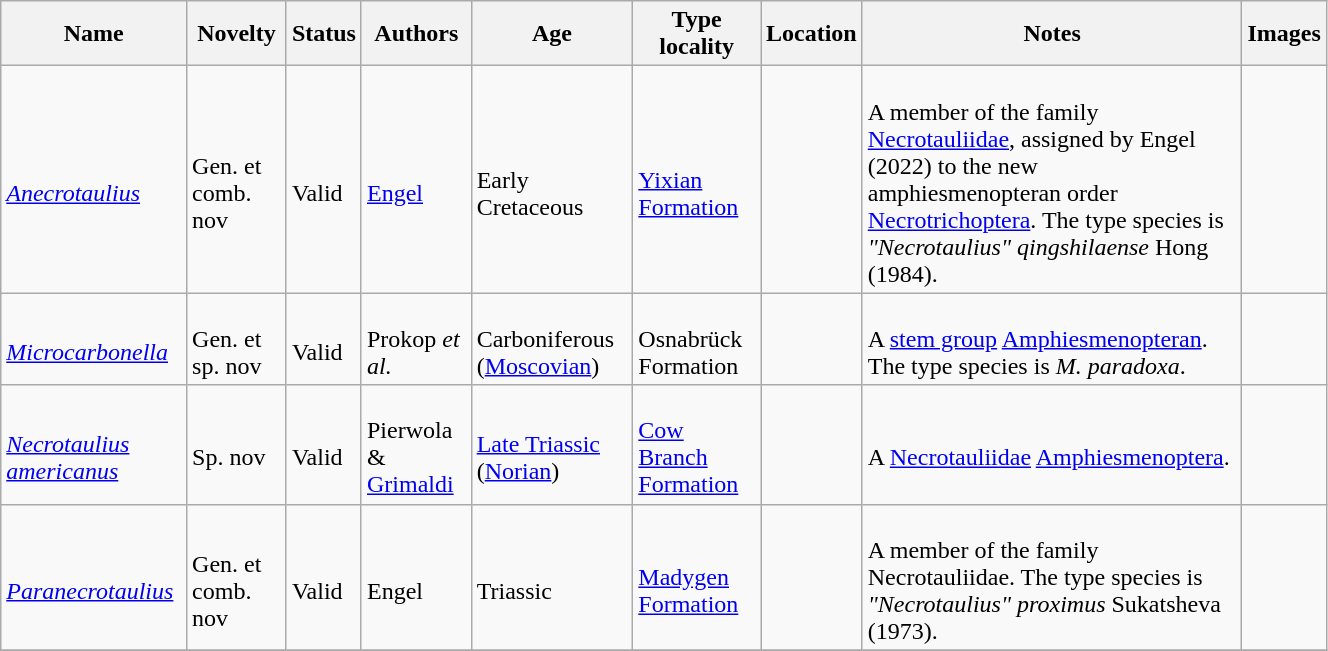<table class="wikitable sortable" align="center" width="70%">
<tr>
<th>Name</th>
<th>Novelty</th>
<th>Status</th>
<th>Authors</th>
<th>Age</th>
<th>Type locality</th>
<th>Location</th>
<th>Notes</th>
<th>Images</th>
</tr>
<tr>
<td><br><em><a href='#'>Anecrotaulius</a></em></td>
<td><br>Gen. et comb. nov</td>
<td><br>Valid</td>
<td><br><a href='#'>Engel</a></td>
<td><br>Early Cretaceous</td>
<td><br><a href='#'>Yixian Formation</a></td>
<td><br></td>
<td><br>A member of the family <a href='#'>Necrotauliidae</a>, assigned by Engel (2022) to the new amphiesmenopteran order <a href='#'>Necrotrichoptera</a>. The type species is <em>"Necrotaulius" qingshilaense</em> Hong (1984).</td>
<td></td>
</tr>
<tr>
<td><br><em><a href='#'>Microcarbonella</a></em></td>
<td><br>Gen. et sp. nov</td>
<td><br>Valid</td>
<td><br>Prokop <em>et al.</em></td>
<td><br>Carboniferous (<a href='#'>Moscovian</a>)</td>
<td><br>Osnabrück Formation</td>
<td><br></td>
<td><br>A <a href='#'>stem group</a> <a href='#'>Amphiesmenopteran</a>.<br> The type species is <em>M. paradoxa</em>.</td>
<td></td>
</tr>
<tr>
<td><br><em><a href='#'>Necrotaulius americanus</a></em></td>
<td><br>Sp. nov</td>
<td><br>Valid</td>
<td><br>Pierwola & <a href='#'>Grimaldi</a></td>
<td><br><a href='#'>Late Triassic</a> (<a href='#'>Norian</a>)</td>
<td><br><a href='#'>Cow Branch Formation</a></td>
<td><br></td>
<td><br>A <a href='#'>Necrotauliidae</a> <a href='#'>Amphiesmenoptera</a>.</td>
<td></td>
</tr>
<tr>
<td><br><em><a href='#'>Paranecrotaulius</a></em></td>
<td><br>Gen. et comb. nov</td>
<td><br>Valid</td>
<td><br>Engel</td>
<td><br>Triassic</td>
<td><br><a href='#'>Madygen Formation</a></td>
<td><br></td>
<td><br>A member of the family Necrotauliidae. The type species is <em>"Necrotaulius" proximus</em> Sukatsheva (1973).</td>
<td></td>
</tr>
<tr>
</tr>
</table>
